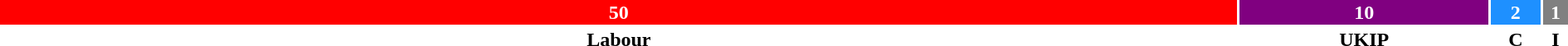<table style="width:100%; text-align:center;">
<tr style="color:white;">
<td style="background:red; width:79.3%;"><strong>50</strong></td>
<td style="background:purple; width:15.9;"><strong>10</strong></td>
<td style="background:dodgerblue; width:3.2%;"><strong>2</strong></td>
<td style="background:grey; width:1.6%;"><strong>1</strong></td>
</tr>
<tr>
<td><span><strong>Labour</strong></span></td>
<td><span><strong>UKIP</strong></span></td>
<td><span><strong>C</strong></span></td>
<td><span><strong>I</strong></span></td>
</tr>
</table>
